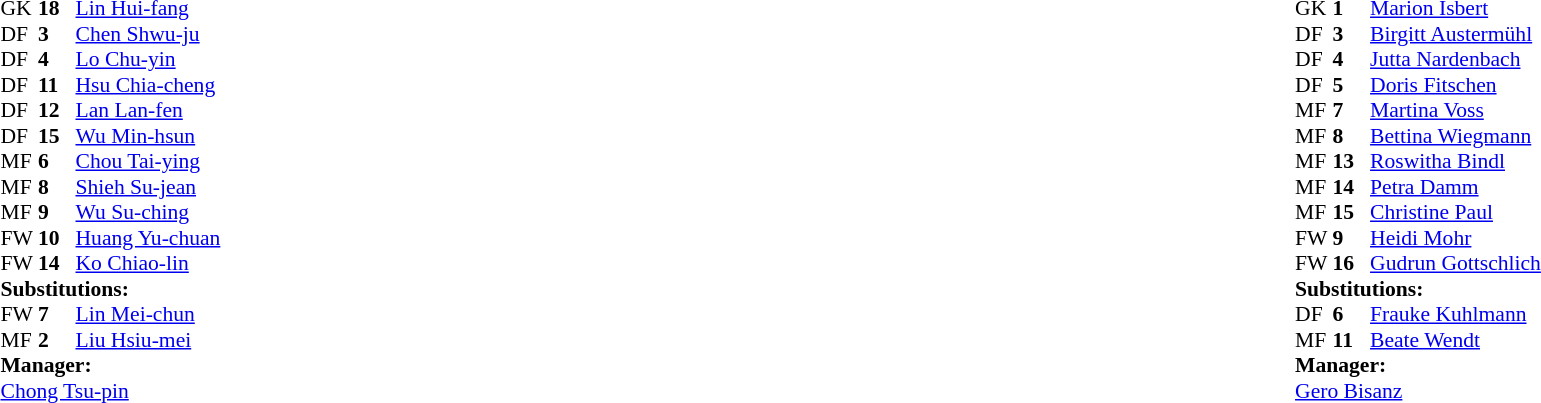<table width="100%">
<tr>
<td valign="top" width="40%"><br><table style="font-size:90%" cellspacing="0" cellpadding="0">
<tr>
<th width=25></th>
<th width=25></th>
</tr>
<tr>
<td>GK</td>
<td><strong>18</strong></td>
<td><a href='#'>Lin Hui-fang</a></td>
</tr>
<tr>
<td>DF</td>
<td><strong>3</strong></td>
<td><a href='#'>Chen Shwu-ju</a></td>
</tr>
<tr>
<td>DF</td>
<td><strong>4</strong></td>
<td><a href='#'>Lo Chu-yin</a></td>
</tr>
<tr>
<td>DF</td>
<td><strong>11</strong></td>
<td><a href='#'>Hsu Chia-cheng</a></td>
</tr>
<tr>
<td>DF</td>
<td><strong>12</strong></td>
<td><a href='#'>Lan Lan-fen</a></td>
</tr>
<tr>
<td>DF</td>
<td><strong>15</strong></td>
<td><a href='#'>Wu Min-hsun</a></td>
</tr>
<tr>
<td>MF</td>
<td><strong>6</strong></td>
<td><a href='#'>Chou Tai-ying</a></td>
</tr>
<tr>
<td>MF</td>
<td><strong>8</strong></td>
<td><a href='#'>Shieh Su-jean</a></td>
</tr>
<tr>
<td>MF</td>
<td><strong>9</strong></td>
<td><a href='#'>Wu Su-ching</a></td>
</tr>
<tr>
<td>FW</td>
<td><strong>10</strong></td>
<td><a href='#'>Huang Yu-chuan</a></td>
<td></td>
<td></td>
</tr>
<tr>
<td>FW</td>
<td><strong>14</strong></td>
<td><a href='#'>Ko Chiao-lin</a></td>
<td></td>
<td></td>
</tr>
<tr>
<td colspan=3><strong>Substitutions:</strong></td>
</tr>
<tr>
<td>FW</td>
<td><strong>7</strong></td>
<td><a href='#'>Lin Mei-chun</a></td>
<td></td>
<td></td>
</tr>
<tr>
<td>MF</td>
<td><strong>2</strong></td>
<td><a href='#'>Liu Hsiu-mei</a></td>
<td></td>
<td></td>
</tr>
<tr>
<td colspan=3><strong>Manager:</strong></td>
</tr>
<tr>
<td colspan=3><a href='#'>Chong Tsu-pin</a></td>
</tr>
</table>
</td>
<td valign="top"></td>
<td valign="top" width="50%"><br><table style="font-size:90%; margin:auto" cellspacing="0" cellpadding="0">
<tr>
<th width=25></th>
<th width=25></th>
</tr>
<tr>
<td>GK</td>
<td><strong>1</strong></td>
<td><a href='#'>Marion Isbert</a></td>
</tr>
<tr>
<td>DF</td>
<td><strong>3</strong></td>
<td><a href='#'>Birgitt Austermühl</a></td>
<td></td>
<td></td>
</tr>
<tr>
<td>DF</td>
<td><strong>4</strong></td>
<td><a href='#'>Jutta Nardenbach</a></td>
<td></td>
<td></td>
</tr>
<tr>
<td>DF</td>
<td><strong>5</strong></td>
<td><a href='#'>Doris Fitschen</a></td>
</tr>
<tr>
<td>MF</td>
<td><strong>7</strong></td>
<td><a href='#'>Martina Voss</a></td>
</tr>
<tr>
<td>MF</td>
<td><strong>8</strong></td>
<td><a href='#'>Bettina Wiegmann</a></td>
</tr>
<tr>
<td>MF</td>
<td><strong>13</strong></td>
<td><a href='#'>Roswitha Bindl</a></td>
</tr>
<tr>
<td>MF</td>
<td><strong>14</strong></td>
<td><a href='#'>Petra Damm</a></td>
</tr>
<tr>
<td>MF</td>
<td><strong>15</strong></td>
<td><a href='#'>Christine Paul</a></td>
</tr>
<tr>
<td>FW</td>
<td><strong>9</strong></td>
<td><a href='#'>Heidi Mohr</a></td>
</tr>
<tr>
<td>FW</td>
<td><strong>16</strong></td>
<td><a href='#'>Gudrun Gottschlich</a></td>
</tr>
<tr>
<td colspan=3><strong>Substitutions:</strong></td>
</tr>
<tr>
<td>DF</td>
<td><strong>6</strong></td>
<td><a href='#'>Frauke Kuhlmann</a></td>
<td></td>
<td></td>
</tr>
<tr>
<td>MF</td>
<td><strong>11</strong></td>
<td><a href='#'>Beate Wendt</a></td>
<td></td>
<td></td>
</tr>
<tr>
<td colspan=3><strong>Manager:</strong></td>
</tr>
<tr>
<td colspan=3><a href='#'>Gero Bisanz</a></td>
</tr>
</table>
</td>
</tr>
</table>
